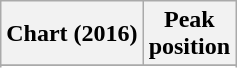<table class="wikitable sortable plainrowheaders" style="text-align:center">
<tr>
<th scope="col">Chart (2016)</th>
<th scope="col">Peak<br> position</th>
</tr>
<tr>
</tr>
<tr>
</tr>
<tr>
</tr>
<tr>
</tr>
<tr>
</tr>
<tr>
</tr>
<tr>
</tr>
<tr>
</tr>
<tr>
</tr>
<tr>
</tr>
<tr>
</tr>
<tr>
</tr>
<tr>
</tr>
<tr>
</tr>
<tr>
</tr>
<tr>
</tr>
<tr>
</tr>
</table>
